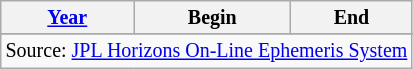<table class="wikitable" style="text-align: center; font-size:smaller;">
<tr>
<th><a href='#'>Year</a></th>
<th>Begin</th>
<th>End</th>
</tr>
<tr>
</tr>
<tr>
</tr>
<tr>
</tr>
<tr>
</tr>
<tr>
</tr>
<tr>
</tr>
<tr>
</tr>
<tr>
</tr>
<tr>
</tr>
<tr>
</tr>
<tr>
</tr>
<tr>
</tr>
<tr>
</tr>
<tr>
</tr>
<tr>
</tr>
<tr>
</tr>
<tr>
</tr>
<tr>
</tr>
<tr>
</tr>
<tr>
</tr>
<tr>
</tr>
<tr>
</tr>
<tr>
</tr>
<tr>
</tr>
<tr>
</tr>
<tr>
</tr>
<tr>
</tr>
<tr>
</tr>
<tr>
</tr>
<tr>
</tr>
<tr>
<td colspan=3>Source: <a href='#'>JPL Horizons On-Line Ephemeris System</a></td>
</tr>
</table>
